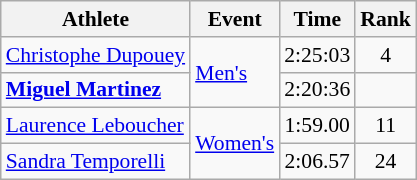<table class=wikitable style=font-size:90%;text-align:center>
<tr>
<th>Athlete</th>
<th>Event</th>
<th>Time</th>
<th>Rank</th>
</tr>
<tr>
<td align=left><a href='#'>Christophe Dupouey</a></td>
<td align=left rowspan=2><a href='#'>Men's</a></td>
<td>2:25:03</td>
<td>4</td>
</tr>
<tr>
<td align=left><strong><a href='#'>Miguel Martinez</a></strong></td>
<td>2:20:36</td>
<td></td>
</tr>
<tr>
<td align=left><a href='#'>Laurence Leboucher</a></td>
<td align=left rowspan=2><a href='#'>Women's</a></td>
<td>1:59.00</td>
<td>11</td>
</tr>
<tr>
<td align=left><a href='#'>Sandra Temporelli</a></td>
<td>2:06.57</td>
<td>24</td>
</tr>
</table>
